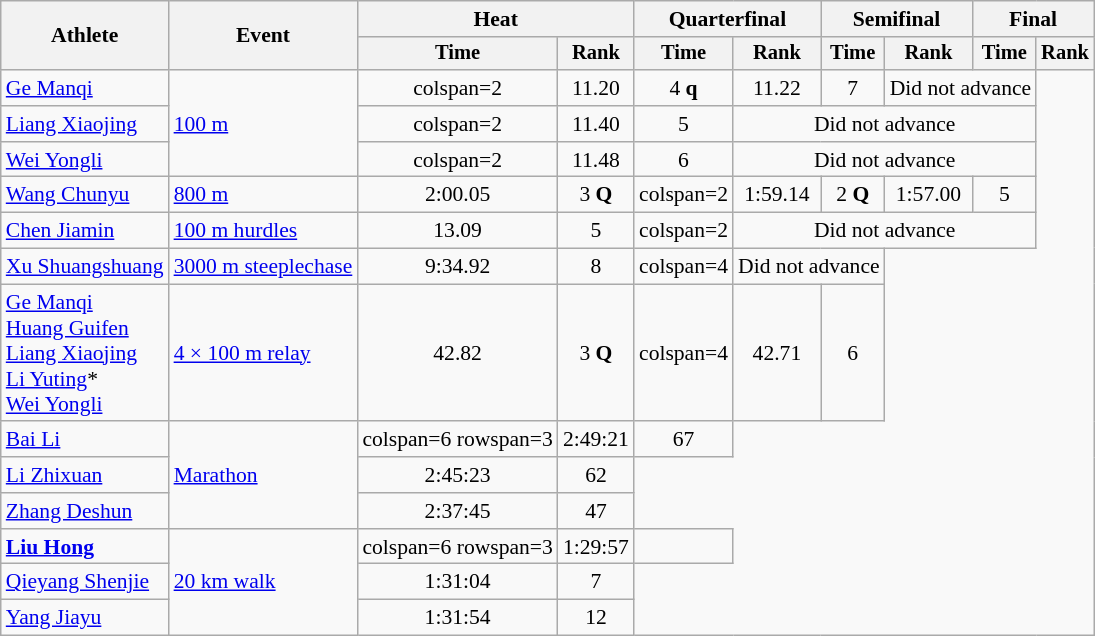<table class=wikitable style=font-size:90%;text-align:center>
<tr>
<th rowspan=2>Athlete</th>
<th rowspan=2>Event</th>
<th colspan=2>Heat</th>
<th colspan=2>Quarterfinal</th>
<th colspan=2>Semifinal</th>
<th colspan=2>Final</th>
</tr>
<tr style=font-size:95%>
<th>Time</th>
<th>Rank</th>
<th>Time</th>
<th>Rank</th>
<th>Time</th>
<th>Rank</th>
<th>Time</th>
<th>Rank</th>
</tr>
<tr>
<td align=left><a href='#'>Ge Manqi</a></td>
<td align=left rowspan=3><a href='#'>100 m</a></td>
<td>colspan=2 </td>
<td>11.20</td>
<td>4 <strong>q</strong></td>
<td>11.22</td>
<td>7</td>
<td colspan=2>Did not advance</td>
</tr>
<tr>
<td align=left><a href='#'>Liang Xiaojing</a></td>
<td>colspan=2 </td>
<td>11.40</td>
<td>5</td>
<td colspan=4>Did not advance</td>
</tr>
<tr>
<td align=left><a href='#'>Wei Yongli</a></td>
<td>colspan=2 </td>
<td>11.48</td>
<td>6</td>
<td colspan=4>Did not advance</td>
</tr>
<tr>
<td align=left><a href='#'>Wang Chunyu</a></td>
<td align=left><a href='#'>800 m</a></td>
<td>2:00.05</td>
<td>3 <strong>Q</strong></td>
<td>colspan=2 </td>
<td>1:59.14</td>
<td>2 <strong>Q</strong></td>
<td>1:57.00</td>
<td>5</td>
</tr>
<tr>
<td align=left><a href='#'>Chen Jiamin</a></td>
<td align=left><a href='#'>100 m hurdles</a></td>
<td>13.09</td>
<td>5</td>
<td>colspan=2 </td>
<td colspan=4>Did not advance</td>
</tr>
<tr>
<td align=left><a href='#'>Xu Shuangshuang</a></td>
<td align=left><a href='#'>3000 m steeplechase</a></td>
<td>9:34.92</td>
<td>8</td>
<td>colspan=4 </td>
<td colspan=2>Did not advance</td>
</tr>
<tr>
<td align=left><a href='#'>Ge Manqi</a><br><a href='#'>Huang Guifen</a><br><a href='#'>Liang Xiaojing</a><br><a href='#'>Li Yuting</a>*<br><a href='#'>Wei Yongli</a></td>
<td align=left><a href='#'>4 × 100 m relay</a></td>
<td>42.82</td>
<td>3 <strong>Q</strong></td>
<td>colspan=4 </td>
<td>42.71</td>
<td>6</td>
</tr>
<tr>
<td align=left><a href='#'>Bai Li</a></td>
<td align=left rowspan=3><a href='#'>Marathon</a></td>
<td>colspan=6 rowspan=3 </td>
<td>2:49:21</td>
<td>67</td>
</tr>
<tr>
<td align=left><a href='#'>Li Zhixuan</a></td>
<td>2:45:23</td>
<td>62</td>
</tr>
<tr>
<td align=left><a href='#'>Zhang Deshun</a></td>
<td>2:37:45</td>
<td>47</td>
</tr>
<tr>
<td align=left><strong><a href='#'>Liu Hong</a></strong></td>
<td align=left rowspan=3><a href='#'>20 km walk</a></td>
<td>colspan=6 rowspan=3 </td>
<td>1:29:57</td>
<td></td>
</tr>
<tr>
<td align=left><a href='#'>Qieyang Shenjie</a></td>
<td>1:31:04</td>
<td>7</td>
</tr>
<tr>
<td align=left><a href='#'>Yang Jiayu</a></td>
<td>1:31:54</td>
<td>12</td>
</tr>
</table>
